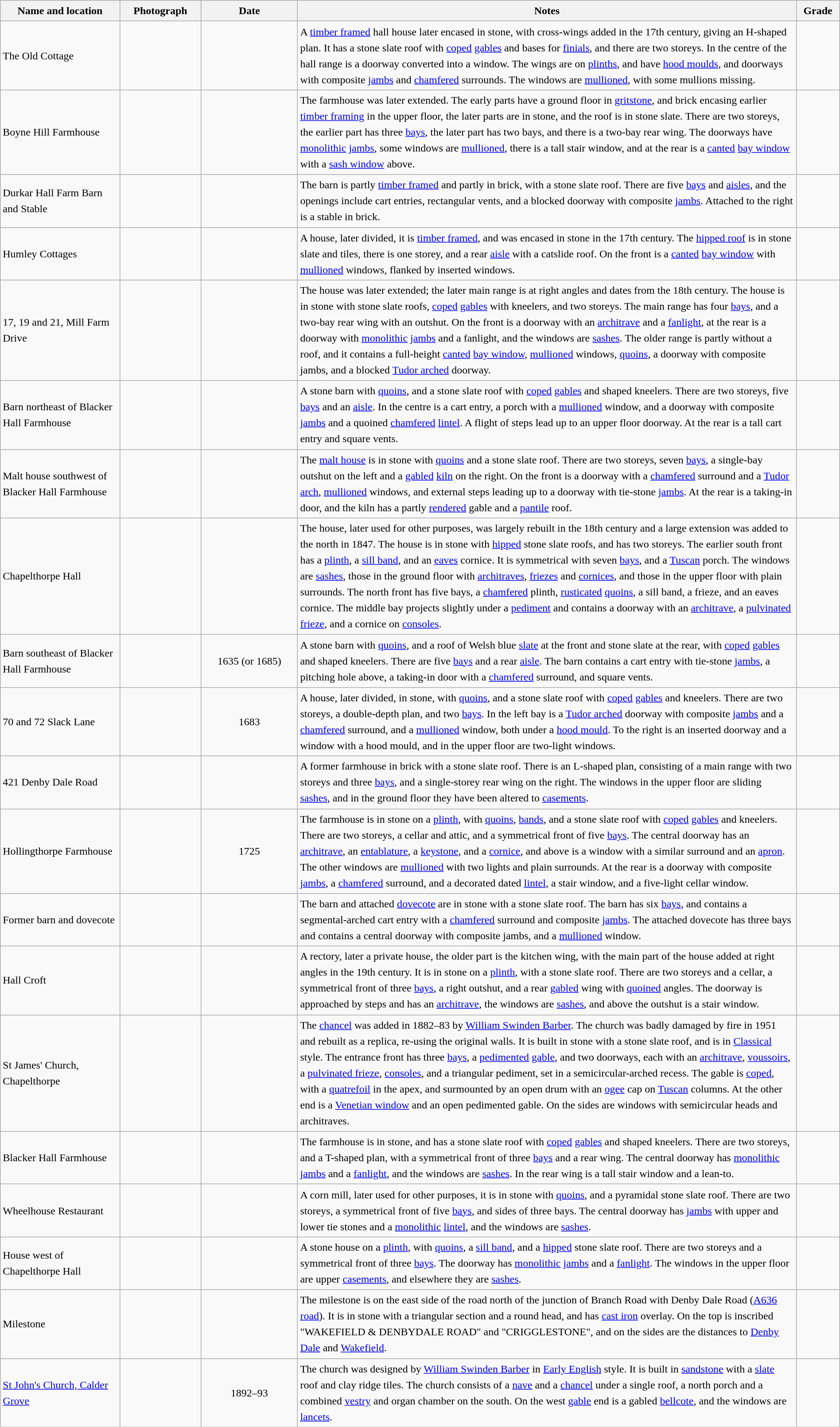<table class="wikitable sortable plainrowheaders" style="width:100%; border:0; text-align:left; line-height:150%;">
<tr>
<th scope="col"  style="width:150px">Name and location</th>
<th scope="col"  style="width:100px" class="unsortable">Photograph</th>
<th scope="col"  style="width:120px">Date</th>
<th scope="col"  style="width:650px" class="unsortable">Notes</th>
<th scope="col"  style="width:50px">Grade</th>
</tr>
<tr>
<td>The Old Cottage<br><small></small></td>
<td></td>
<td align="center"></td>
<td>A <a href='#'>timber framed</a> hall house later encased in stone, with cross-wings added in the 17th century, giving an H-shaped plan.  It has a stone slate roof with <a href='#'>coped</a> <a href='#'>gables</a> and bases for <a href='#'>finials</a>, and there are two storeys.  In the centre of the hall range is a doorway converted into a window.  The wings are on <a href='#'>plinths</a>, and have <a href='#'>hood moulds</a>, and doorways with composite <a href='#'>jambs</a> and <a href='#'>chamfered</a> surrounds.  The windows are <a href='#'>mullioned</a>, with some mullions missing.</td>
<td align="center" ></td>
</tr>
<tr>
<td>Boyne Hill Farmhouse<br><small></small></td>
<td></td>
<td align="center"></td>
<td>The farmhouse was later extended.  The early parts have a ground floor in <a href='#'>gritstone</a>, and brick encasing earlier <a href='#'>timber framing</a> in the upper floor, the later parts are in stone, and the roof is in stone slate.  There are two storeys, the earlier part has three <a href='#'>bays</a>, the later part has two bays, and there is a two-bay rear wing.  The doorways have <a href='#'>monolithic</a> <a href='#'>jambs</a>, some windows are <a href='#'>mullioned</a>, there is a tall stair window, and at the rear is a <a href='#'>canted</a> <a href='#'>bay window</a> with a <a href='#'>sash window</a> above.</td>
<td align="center" ></td>
</tr>
<tr>
<td>Durkar Hall Farm Barn and Stable<br><small></small></td>
<td></td>
<td align="center"></td>
<td>The barn is partly <a href='#'>timber framed</a> and partly in brick, with a stone slate roof.  There are five <a href='#'>bays</a> and <a href='#'>aisles</a>, and the openings include cart entries, rectangular vents, and a blocked doorway with composite <a href='#'>jambs</a>.  Attached to the right is a stable in brick.</td>
<td align="center" ></td>
</tr>
<tr>
<td>Humley Cottages<br><small></small></td>
<td></td>
<td align="center"></td>
<td>A house, later divided, it is <a href='#'>timber framed</a>, and was encased in stone in the 17th century.  The <a href='#'>hipped roof</a> is in stone slate and tiles, there is one storey, and a rear <a href='#'>aisle</a> with a catslide roof.  On the front is a <a href='#'>canted</a>  <a href='#'>bay window</a> with <a href='#'>mullioned</a> windows, flanked by inserted windows.</td>
<td align="center" ></td>
</tr>
<tr>
<td>17, 19 and 21, Mill Farm Drive<br><small></small></td>
<td></td>
<td align="center"></td>
<td>The house was later extended; the later main range is at right angles and dates from the 18th century.  The house is in stone with stone slate roofs, <a href='#'>coped</a> <a href='#'>gables</a> with kneelers, and two storeys.  The main range has four <a href='#'>bays</a>, and a two-bay rear wing with an outshut.  On the front is a doorway with an <a href='#'>architrave</a> and a <a href='#'>fanlight</a>, at the rear is a doorway with <a href='#'>monolithic</a> <a href='#'>jambs</a> and a fanlight, and the windows are <a href='#'>sashes</a>.  The older range is partly without a roof, and it contains a full-height <a href='#'>canted</a> <a href='#'>bay window</a>, <a href='#'>mullioned</a> windows, <a href='#'>quoins</a>, a doorway with composite jambs, and a blocked <a href='#'>Tudor arched</a> doorway.</td>
<td align="center" ></td>
</tr>
<tr>
<td>Barn northeast of Blacker Hall Farmhouse<br><small></small></td>
<td></td>
<td align="center"></td>
<td>A stone barn with <a href='#'>quoins</a>, and a stone slate roof with <a href='#'>coped</a> <a href='#'>gables</a> and shaped kneelers.  There are two storeys, five <a href='#'>bays</a> and an <a href='#'>aisle</a>.  In the centre is a cart entry, a porch with a <a href='#'>mullioned</a> window, and a doorway with composite <a href='#'>jambs</a> and a quoined <a href='#'>chamfered</a> <a href='#'>lintel</a>.  A flight of steps lead up to an upper floor doorway.  At the rear is a tall cart entry and square vents.</td>
<td align="center" ></td>
</tr>
<tr>
<td>Malt house southwest of Blacker Hall Farmhouse<br><small></small></td>
<td></td>
<td align="center"></td>
<td>The <a href='#'>malt house</a> is in stone with <a href='#'>quoins</a> and a stone slate roof.  There are two storeys, seven <a href='#'>bays</a>, a single-bay outshut on the left and a <a href='#'>gabled</a> <a href='#'>kiln</a> on the right.  On the front is a doorway with a <a href='#'>chamfered</a> surround and a <a href='#'>Tudor arch</a>, <a href='#'>mullioned</a> windows, and external steps leading up to a doorway with tie-stone <a href='#'>jambs</a>.  At the rear is a taking-in door, and the kiln has a partly <a href='#'>rendered</a> gable and a <a href='#'>pantile</a> roof.</td>
<td align="center" ></td>
</tr>
<tr>
<td>Chapelthorpe Hall<br><small></small></td>
<td></td>
<td align="center"></td>
<td>The house, later used for other purposes, was largely rebuilt in the 18th century and a large extension was added to the north in 1847.  The house is in stone with <a href='#'>hipped</a> stone slate roofs, and has two storeys.  The earlier south front has a <a href='#'>plinth</a>, a <a href='#'>sill band</a>, and an <a href='#'>eaves</a> cornice.  It is symmetrical with seven <a href='#'>bays</a>, and a <a href='#'>Tuscan</a> porch.  The windows are <a href='#'>sashes</a>, those in the ground floor with <a href='#'>architraves</a>, <a href='#'>friezes</a> and <a href='#'>cornices</a>, and those in the upper floor with plain surrounds.  The north front has five bays, a <a href='#'>chamfered</a> plinth, <a href='#'>rusticated</a> <a href='#'>quoins</a>, a sill band, a frieze, and an eaves cornice.  The middle bay projects slightly under a <a href='#'>pediment</a> and contains a doorway with an <a href='#'>architrave</a>, a <a href='#'>pulvinated frieze</a>, and a cornice on <a href='#'>consoles</a>.</td>
<td align="center" ></td>
</tr>
<tr>
<td>Barn southeast of Blacker Hall Farmhouse<br><small></small></td>
<td></td>
<td align="center">1635 (or 1685)</td>
<td>A stone barn with <a href='#'>quoins</a>, and a roof of Welsh blue <a href='#'>slate</a> at the front and stone slate at the rear, with <a href='#'>coped</a> <a href='#'>gables</a> and shaped kneelers.  There are five <a href='#'>bays</a> and a rear <a href='#'>aisle</a>.  The barn contains a cart entry with tie-stone <a href='#'>jambs</a>, a pitching hole above, a taking-in door with a <a href='#'>chamfered</a> surround, and square vents.</td>
<td align="center" ></td>
</tr>
<tr>
<td>70 and 72 Slack Lane<br><small></small></td>
<td></td>
<td align="center">1683</td>
<td>A house, later divided, in stone, with <a href='#'>quoins</a>, and a stone slate roof with <a href='#'>coped</a> <a href='#'>gables</a> and kneelers.  There are two storeys, a double-depth plan, and two <a href='#'>bays</a>.  In the left bay is a <a href='#'>Tudor arched</a> doorway with composite <a href='#'>jambs</a> and a <a href='#'>chamfered</a> surround, and a <a href='#'>mullioned</a> window, both under a <a href='#'>hood mould</a>.  To the right is an inserted doorway and a window with a hood mould, and in the upper floor are two-light windows.</td>
<td align="center" ></td>
</tr>
<tr>
<td>421 Denby Dale Road<br><small></small></td>
<td></td>
<td align="center"></td>
<td>A former farmhouse in brick with a stone slate roof.  There is an L-shaped plan, consisting of a main range with two storeys and three <a href='#'>bays</a>, and a single-storey rear wing on the right.  The windows in the upper floor are sliding <a href='#'>sashes</a>, and in the ground floor they have been altered to <a href='#'>casements</a>.</td>
<td align="center" ></td>
</tr>
<tr>
<td>Hollingthorpe Farmhouse<br><small></small></td>
<td></td>
<td align="center">1725</td>
<td>The farmhouse is in stone on a <a href='#'>plinth</a>, with <a href='#'>quoins</a>, <a href='#'>bands</a>, and a stone slate roof with <a href='#'>coped</a> <a href='#'>gables</a> and kneelers.  There are two storeys, a cellar and attic, and a symmetrical front of five <a href='#'>bays</a>.  The central doorway has an <a href='#'>architrave</a>, an <a href='#'>entablature</a>, a <a href='#'>keystone</a>, and a <a href='#'>cornice</a>, and above is a window with a similar surround and an <a href='#'>apron</a>.  The other windows are <a href='#'>mullioned</a> with two lights and plain surrounds.  At the rear is a doorway with composite <a href='#'>jambs</a>, a <a href='#'>chamfered</a> surround,  and a decorated dated <a href='#'>lintel</a>, a stair window, and a five-light cellar window.</td>
<td align="center" ></td>
</tr>
<tr>
<td>Former barn and dovecote<br><small></small></td>
<td></td>
<td align="center"></td>
<td>The barn and attached <a href='#'>dovecote</a> are in stone with a stone slate roof.  The barn has six <a href='#'>bays</a>, and contains a segmental-arched cart entry with a <a href='#'>chamfered</a> surround and composite <a href='#'>jambs</a>.  The attached dovecote has three bays and contains a central doorway with composite jambs, and a <a href='#'>mullioned</a> window.</td>
<td align="center" ></td>
</tr>
<tr>
<td>Hall Croft<br><small></small></td>
<td></td>
<td align="center"></td>
<td>A rectory, later a private house, the older part is the kitchen wing, with the main part of the house added at right angles in the 19th century.  It is in stone on a <a href='#'>plinth</a>, with a stone slate roof.  There are two storeys and a cellar, a symmetrical front of three <a href='#'>bays</a>, a right outshut, and a rear <a href='#'>gabled</a> wing with <a href='#'>quoined</a> angles.  The doorway is approached by steps and has an <a href='#'>architrave</a>, the windows are <a href='#'>sashes</a>, and above the outshut is a stair window.</td>
<td align="center" ></td>
</tr>
<tr>
<td>St James' Church, Chapelthorpe<br><small></small></td>
<td></td>
<td align="center"></td>
<td>The <a href='#'>chancel</a> was added in 1882–83 by <a href='#'>William Swinden Barber</a>.  The church was badly damaged by fire in 1951 and rebuilt as a replica, re-using the original walls.  It is built in stone with a stone slate roof, and is in <a href='#'>Classical</a> style.  The entrance front has three <a href='#'>bays</a>, a <a href='#'>pedimented</a> <a href='#'>gable</a>, and two doorways, each with an <a href='#'>architrave</a>, <a href='#'>voussoirs</a>, a <a href='#'>pulvinated frieze</a>, <a href='#'>consoles</a>, and a triangular pediment, set in a semicircular-arched recess.  The gable is <a href='#'>coped</a>, with a <a href='#'>quatrefoil</a> in the apex, and surmounted by an open drum with an <a href='#'>ogee</a> cap on <a href='#'>Tuscan</a> columns.  At the other end is a <a href='#'>Venetian window</a> and an open pedimented gable.  On the sides are windows with semicircular heads and architraves.</td>
<td align="center" ></td>
</tr>
<tr>
<td>Blacker Hall Farmhouse<br><small></small></td>
<td></td>
<td align="center"></td>
<td>The farmhouse is in stone, and has a stone slate roof with <a href='#'>coped</a> <a href='#'>gables</a> and shaped kneelers.  There are two storeys, and a T-shaped plan, with a symmetrical front of three <a href='#'>bays</a> and a rear wing.  The central doorway has <a href='#'>monolithic</a> <a href='#'>jambs</a> and a <a href='#'>fanlight</a>, and the windows are <a href='#'>sashes</a>.  In the rear wing is a tall stair window and a lean-to.</td>
<td align="center" ></td>
</tr>
<tr>
<td>Wheelhouse Restaurant<br><small></small></td>
<td></td>
<td align="center"></td>
<td>A corn mill, later used for other purposes, it is in stone with <a href='#'>quoins</a>, and a pyramidal stone slate roof.  There are two storeys, a symmetrical front of five <a href='#'>bays</a>, and sides of three bays.  The central doorway has <a href='#'>jambs</a> with upper and lower tie stones and a <a href='#'>monolithic</a> <a href='#'>lintel</a>, and the windows are <a href='#'>sashes</a>.</td>
<td align="center" ></td>
</tr>
<tr>
<td>House west of Chapelthorpe Hall<br><small></small></td>
<td></td>
<td align="center"></td>
<td>A stone house on a <a href='#'>plinth</a>, with <a href='#'>quoins</a>, a <a href='#'>sill band</a>, and a <a href='#'>hipped</a> stone slate roof.  There are two storeys and a symmetrical front of three <a href='#'>bays</a>.  The doorway has <a href='#'>monolithic</a> <a href='#'>jambs</a> and a <a href='#'>fanlight</a>.  The windows in the upper floor are upper <a href='#'>casements</a>, and elsewhere they are <a href='#'>sashes</a>.</td>
<td align="center" ></td>
</tr>
<tr>
<td>Milestone<br><small></small></td>
<td></td>
<td align="center"></td>
<td>The milestone is on the east side of the road north of the junction of Branch Road with Denby Dale Road (<a href='#'>A636 road</a>).  It is in stone with a triangular section and a round head, and has <a href='#'>cast iron</a> overlay.  On the top is inscribed "WAKEFIELD & DENBYDALE ROAD" and "CRIGGLESTONE", and on the sides are the distances to <a href='#'>Denby Dale</a> and <a href='#'>Wakefield</a>.</td>
<td align="center" ></td>
</tr>
<tr>
<td><a href='#'>St John's Church, Calder Grove</a><br><small></small></td>
<td></td>
<td align="center">1892–93</td>
<td>The church was designed by <a href='#'>William Swinden Barber</a> in <a href='#'>Early English</a> style.  It is built in <a href='#'>sandstone</a> with a <a href='#'>slate</a> roof and clay ridge tiles.  The church consists of a <a href='#'>nave</a> and a <a href='#'>chancel</a> under a single roof, a north porch and a combined <a href='#'>vestry</a> and organ chamber on the south.  On the west <a href='#'>gable</a> end is a gabled <a href='#'>bellcote</a>, and the windows are <a href='#'>lancets</a>.</td>
<td align="center" ></td>
</tr>
<tr>
</tr>
</table>
